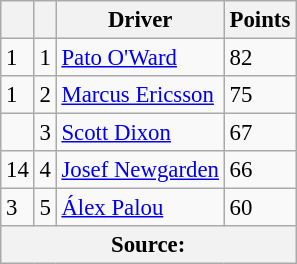<table class="wikitable" style="font-size: 95%;">
<tr>
<th scope="col"></th>
<th scope="col"></th>
<th scope="col">Driver</th>
<th scope="col">Points</th>
</tr>
<tr>
<td align="left"> 1</td>
<td align="center">1</td>
<td> <a href='#'>Pato O'Ward</a></td>
<td align="left">82</td>
</tr>
<tr>
<td align="left"> 1</td>
<td align="center">2</td>
<td> <a href='#'>Marcus Ericsson</a></td>
<td align="left">75</td>
</tr>
<tr>
<td align="left"></td>
<td align="center">3</td>
<td> <a href='#'>Scott Dixon</a></td>
<td align="left">67</td>
</tr>
<tr>
<td align="left"> 14</td>
<td align="center">4</td>
<td> <a href='#'>Josef Newgarden</a></td>
<td align="left">66</td>
</tr>
<tr>
<td align="left"> 3</td>
<td align="center">5</td>
<td> <a href='#'>Álex Palou</a></td>
<td align="left">60</td>
</tr>
<tr>
<th colspan=4>Source:</th>
</tr>
</table>
